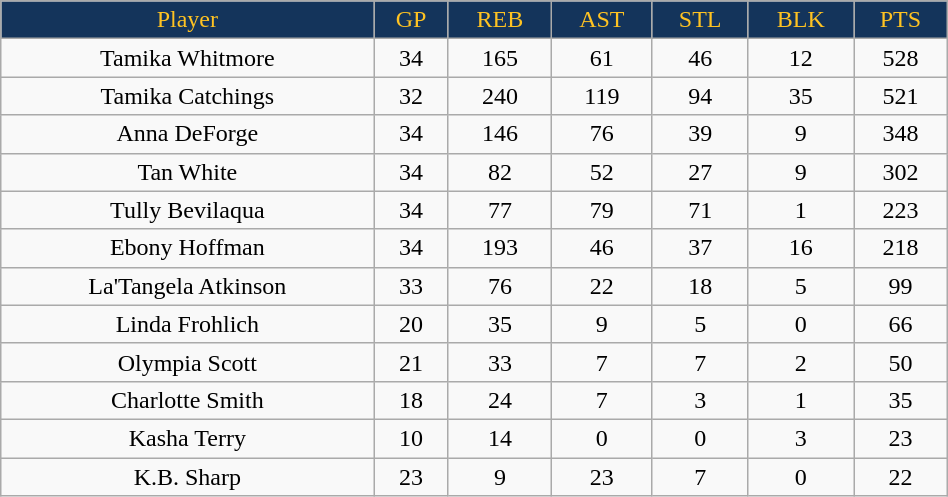<table class="wikitable" width="50%">
<tr align="center" style="background:#14345b; color:#ffc322;">
<td>Player</td>
<td>GP</td>
<td>REB</td>
<td>AST</td>
<td>STL</td>
<td>BLK</td>
<td>PTS</td>
</tr>
<tr align="center">
<td>Tamika Whitmore</td>
<td>34</td>
<td>165</td>
<td>61</td>
<td>46</td>
<td>12</td>
<td>528</td>
</tr>
<tr align="center">
<td>Tamika Catchings</td>
<td>32</td>
<td>240</td>
<td>119</td>
<td>94</td>
<td>35</td>
<td>521</td>
</tr>
<tr align="center">
<td>Anna DeForge</td>
<td>34</td>
<td>146</td>
<td>76</td>
<td>39</td>
<td>9</td>
<td>348</td>
</tr>
<tr align="center">
<td>Tan White</td>
<td>34</td>
<td>82</td>
<td>52</td>
<td>27</td>
<td>9</td>
<td>302</td>
</tr>
<tr align="center">
<td>Tully Bevilaqua</td>
<td>34</td>
<td>77</td>
<td>79</td>
<td>71</td>
<td>1</td>
<td>223</td>
</tr>
<tr align="center">
<td>Ebony Hoffman</td>
<td>34</td>
<td>193</td>
<td>46</td>
<td>37</td>
<td>16</td>
<td>218</td>
</tr>
<tr align="center">
<td>La'Tangela Atkinson</td>
<td>33</td>
<td>76</td>
<td>22</td>
<td>18</td>
<td>5</td>
<td>99</td>
</tr>
<tr align="center">
<td>Linda Frohlich</td>
<td>20</td>
<td>35</td>
<td>9</td>
<td>5</td>
<td>0</td>
<td>66</td>
</tr>
<tr align="center">
<td>Olympia Scott</td>
<td>21</td>
<td>33</td>
<td>7</td>
<td>7</td>
<td>2</td>
<td>50</td>
</tr>
<tr align="center">
<td>Charlotte Smith</td>
<td>18</td>
<td>24</td>
<td>7</td>
<td>3</td>
<td>1</td>
<td>35</td>
</tr>
<tr align="center">
<td>Kasha Terry</td>
<td>10</td>
<td>14</td>
<td>0</td>
<td>0</td>
<td>3</td>
<td>23</td>
</tr>
<tr align="center">
<td>K.B. Sharp</td>
<td>23</td>
<td>9</td>
<td>23</td>
<td>7</td>
<td>0</td>
<td>22</td>
</tr>
</table>
